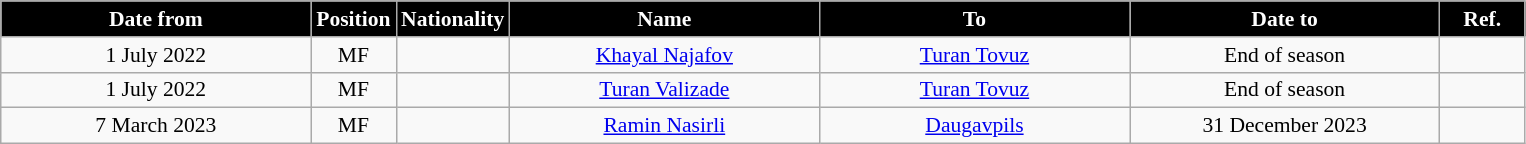<table class="wikitable" style="text-align:center; font-size:90%; ">
<tr>
<th style="background:#000000; color:#fff; width:200px;">Date from</th>
<th style="background:#000000; color:#fff; width:50px;">Position</th>
<th style="background:#000000; color:#fff; width:50px;">Nationality</th>
<th style="background:#000000; color:#fff; width:200px;">Name</th>
<th style="background:#000000; color:#fff; width:200px;">To</th>
<th style="background:#000000; color:#fff; width:200px;">Date to</th>
<th style="background:#000000; color:#fff; width:50px;">Ref.</th>
</tr>
<tr>
<td>1 July 2022</td>
<td>MF</td>
<td></td>
<td><a href='#'>Khayal Najafov</a></td>
<td><a href='#'>Turan Tovuz</a></td>
<td>End of season</td>
<td></td>
</tr>
<tr>
<td>1 July 2022</td>
<td>MF</td>
<td></td>
<td><a href='#'>Turan Valizade</a></td>
<td><a href='#'>Turan Tovuz</a></td>
<td>End of season</td>
<td></td>
</tr>
<tr>
<td>7 March 2023</td>
<td>MF</td>
<td></td>
<td><a href='#'>Ramin Nasirli</a></td>
<td><a href='#'>Daugavpils</a></td>
<td>31 December 2023</td>
<td></td>
</tr>
</table>
